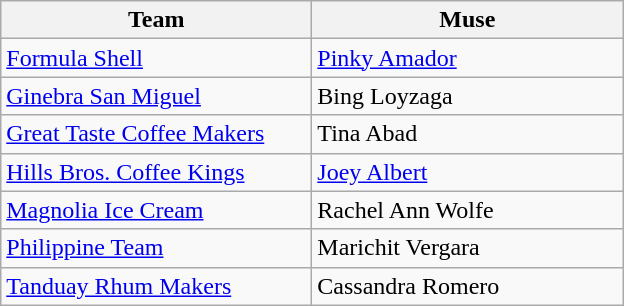<table class="wikitable sortable sortable">
<tr>
<th style="width:200px;">Team</th>
<th style="width:200px;">Muse</th>
</tr>
<tr>
<td><a href='#'>Formula Shell</a></td>
<td><a href='#'>Pinky Amador</a></td>
</tr>
<tr>
<td><a href='#'>Ginebra San Miguel</a></td>
<td>Bing Loyzaga</td>
</tr>
<tr>
<td><a href='#'>Great Taste Coffee Makers</a></td>
<td>Tina Abad</td>
</tr>
<tr>
<td><a href='#'>Hills Bros. Coffee Kings</a></td>
<td><a href='#'>Joey Albert</a></td>
</tr>
<tr>
<td><a href='#'>Magnolia Ice Cream</a></td>
<td>Rachel Ann Wolfe</td>
</tr>
<tr>
<td><a href='#'>Philippine Team</a></td>
<td>Marichit Vergara</td>
</tr>
<tr>
<td><a href='#'>Tanduay Rhum Makers</a></td>
<td>Cassandra Romero</td>
</tr>
</table>
